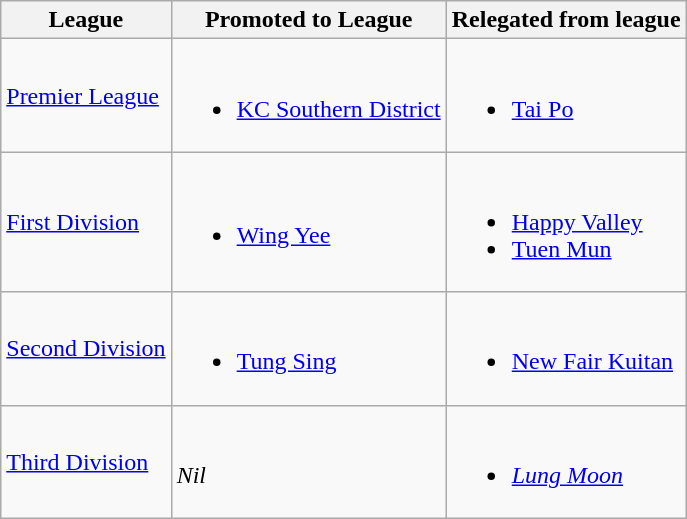<table class="wikitable">
<tr>
<th>League</th>
<th>Promoted to League</th>
<th>Relegated from league</th>
</tr>
<tr>
<td><a href='#'>Premier League</a></td>
<td><br><ul><li><a href='#'>KC Southern District</a></li></ul></td>
<td><br><ul><li><a href='#'>Tai Po</a></li></ul></td>
</tr>
<tr>
<td><a href='#'>First Division</a></td>
<td><br><ul><li><a href='#'>Wing Yee</a></li></ul></td>
<td><br><ul><li><a href='#'>Happy Valley</a></li><li><a href='#'>Tuen Mun</a></li></ul></td>
</tr>
<tr>
<td><a href='#'>Second Division</a></td>
<td><br><ul><li><a href='#'>Tung Sing</a></li></ul></td>
<td><br><ul><li><a href='#'>New Fair Kuitan</a></li></ul></td>
</tr>
<tr>
<td><a href='#'>Third Division</a></td>
<td><br><em>Nil</em></td>
<td><br><ul><li><em><a href='#'>Lung Moon</a></em></li></ul></td>
</tr>
</table>
